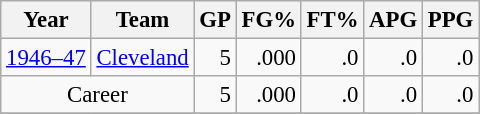<table class="wikitable sortable" style="font-size:95%; text-align:right;">
<tr>
<th>Year</th>
<th>Team</th>
<th>GP</th>
<th>FG%</th>
<th>FT%</th>
<th>APG</th>
<th>PPG</th>
</tr>
<tr>
<td style="text-align:left;"><a href='#'>1946–47</a></td>
<td style="text-align:left;"><a href='#'>Cleveland</a></td>
<td>5</td>
<td>.000</td>
<td>.0</td>
<td>.0</td>
<td>.0</td>
</tr>
<tr>
<td style="text-align:center;" colspan="2">Career</td>
<td>5</td>
<td>.000</td>
<td>.0</td>
<td>.0</td>
<td>.0</td>
</tr>
<tr>
</tr>
</table>
